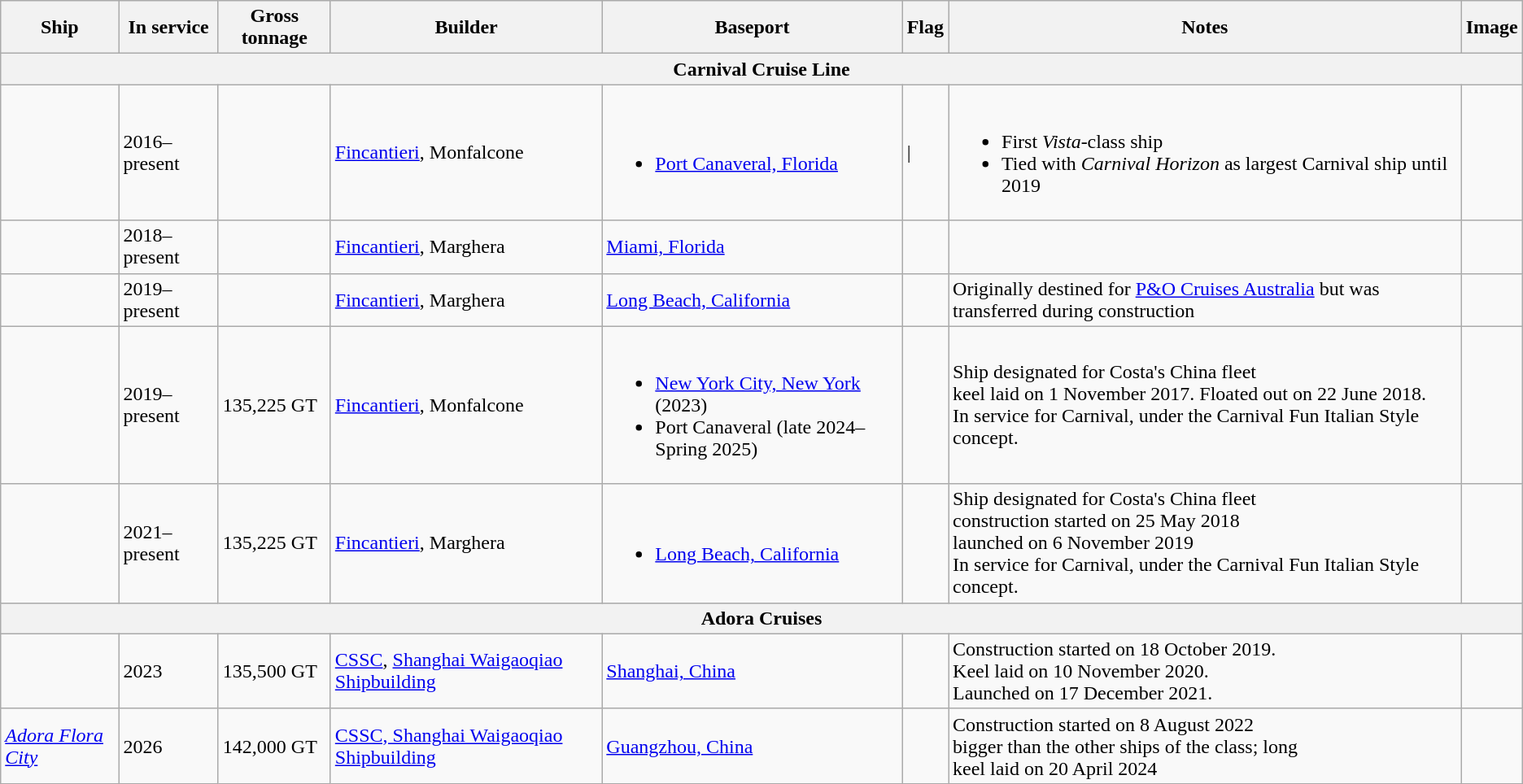<table class="wikitable">
<tr>
<th>Ship</th>
<th>In service</th>
<th>Gross tonnage</th>
<th>Builder</th>
<th>Baseport</th>
<th>Flag</th>
<th>Notes</th>
<th>Image</th>
</tr>
<tr>
<th colspan="8">Carnival Cruise Line</th>
</tr>
<tr>
<td></td>
<td>2016–present</td>
<td></td>
<td><a href='#'>Fincantieri</a>, Monfalcone</td>
<td><br><ul><li><a href='#'>Port Canaveral, Florida</a></li></ul></td>
<td>|</td>
<td><br><ul><li>First <em>Vista</em>-class ship</li><li>Tied with <em>Carnival Horizon</em> as largest Carnival ship until 2019</li></ul></td>
<td></td>
</tr>
<tr>
<td></td>
<td>2018–present</td>
<td></td>
<td><a href='#'>Fincantieri</a>, Marghera</td>
<td><a href='#'>Miami, Florida</a></td>
<td></td>
<td></td>
<td></td>
</tr>
<tr>
<td></td>
<td>2019–present</td>
<td></td>
<td><a href='#'>Fincantieri</a>, Marghera</td>
<td><a href='#'>Long Beach, California</a></td>
<td></td>
<td>Originally destined for <a href='#'>P&O Cruises Australia</a> but was transferred during construction</td>
<td></td>
</tr>
<tr>
<td></td>
<td>2019–present</td>
<td>135,225 GT</td>
<td><a href='#'>Fincantieri</a>, Monfalcone</td>
<td><br><ul><li><a href='#'>New York City, New York</a> (2023)</li><li>Port Canaveral (late 2024–Spring 2025)</li></ul></td>
<td></td>
<td>Ship designated for Costa's China fleet<br>keel laid on 1 November 2017. Floated out on 22 June 2018.<br>In service for Carnival, under the Carnival Fun Italian Style concept.</td>
<td></td>
</tr>
<tr>
<td></td>
<td>2021–present</td>
<td>135,225 GT</td>
<td><a href='#'>Fincantieri</a>, Marghera</td>
<td><br><ul><li><a href='#'>Long Beach, California</a></li></ul></td>
<td></td>
<td>Ship designated for Costa's China fleet<br>construction started on 25 May 2018<br>launched on 6 November 2019<br>In service for Carnival, under the Carnival Fun Italian Style concept.</td>
<td></td>
</tr>
<tr>
<th colspan="8">Adora Cruises</th>
</tr>
<tr>
<td></td>
<td>2023</td>
<td>135,500 GT</td>
<td><a href='#'>CSSC</a>, <a href='#'>Shanghai Waigaoqiao Shipbuilding</a></td>
<td><a href='#'>Shanghai, China</a></td>
<td></td>
<td>Construction started on 18 October 2019.<br>Keel laid on 10 November 2020.<br>Launched on 17 December 2021.</td>
<td></td>
</tr>
<tr>
<td><a href='#'><em>Adora Flora City</em></a></td>
<td>2026</td>
<td>142,000 GT</td>
<td><a href='#'>CSSC, Shanghai Waigaoqiao Shipbuilding</a></td>
<td><a href='#'>Guangzhou, China</a></td>
<td></td>
<td>Construction started on 8 August 2022<br>bigger than the other ships of the class;  long<br>keel laid on 20 April 2024</td>
</tr>
</table>
